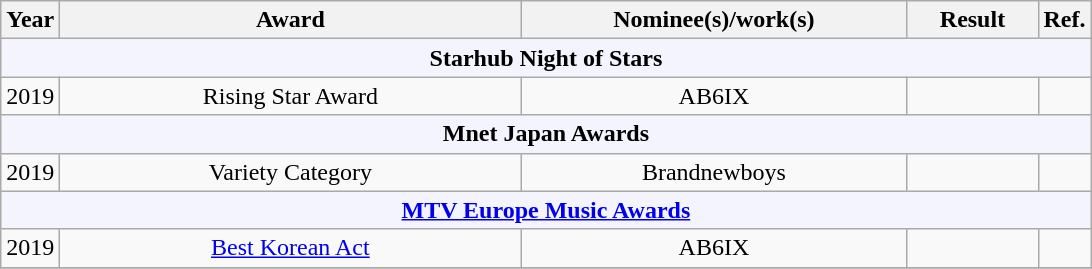<table class="wikitable" style="text-align: center; float: center; margin: 0 0 0.5em 1em;">
<tr>
<th width="30">Year</th>
<th style="width:300px;">Award</th>
<th style="width:250px;">Nominee(s)/work(s)</th>
<th width="80">Result</th>
<th>Ref.</th>
</tr>
<tr>
<td colspan="5" style="text-align:center; background:#f4f4ff;"><strong>Starhub Night of Stars</strong></td>
</tr>
<tr>
<td>2019</td>
<td>Rising Star Award</td>
<td>AB6IX</td>
<td></td>
<td></td>
</tr>
<tr>
<td colspan="5"  style="text-align:center; background:#f4f4ff;"><strong>Mnet Japan Awards</strong></td>
</tr>
<tr>
<td>2019</td>
<td>Variety Category</td>
<td>Brandnewboys</td>
<td></td>
<td></td>
</tr>
<tr>
<td colspan="5" style="text-align:center; background:#f4f4ff;"><a href='#'><strong>MTV Europe Music Awards</strong></a></td>
</tr>
<tr>
<td>2019</td>
<td><a href='#'>Best Korean Act</a></td>
<td>AB6IX</td>
<td></td>
<td></td>
</tr>
<tr>
</tr>
</table>
